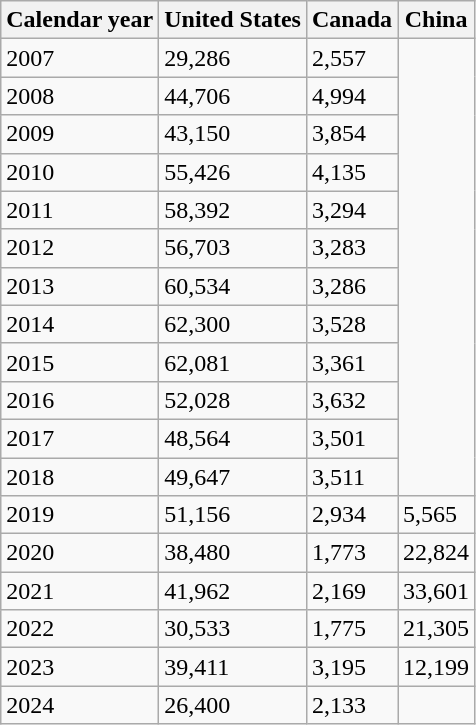<table class="wikitable">
<tr>
<th>Calendar year</th>
<th>United States</th>
<th>Canada</th>
<th>China</th>
</tr>
<tr>
<td>2007</td>
<td>29,286</td>
<td 2,557>2,557</td>
</tr>
<tr>
<td>2008</td>
<td>44,706</td>
<td>4,994</td>
</tr>
<tr>
<td>2009</td>
<td>43,150</td>
<td>3,854</td>
</tr>
<tr>
<td>2010</td>
<td>55,426</td>
<td>4,135</td>
</tr>
<tr>
<td>2011</td>
<td>58,392</td>
<td>3,294</td>
</tr>
<tr>
<td>2012</td>
<td>56,703</td>
<td>3,283</td>
</tr>
<tr>
<td>2013</td>
<td>60,534</td>
<td>3,286</td>
</tr>
<tr>
<td>2014</td>
<td>62,300</td>
<td>3,528</td>
</tr>
<tr>
<td>2015</td>
<td>62,081</td>
<td>3,361</td>
</tr>
<tr>
<td>2016</td>
<td>52,028</td>
<td>3,632</td>
</tr>
<tr>
<td>2017</td>
<td>48,564</td>
<td>3,501</td>
</tr>
<tr>
<td>2018</td>
<td>49,647</td>
<td>3,511</td>
</tr>
<tr>
<td>2019</td>
<td>51,156</td>
<td>2,934</td>
<td>5,565</td>
</tr>
<tr>
<td>2020</td>
<td>38,480</td>
<td>1,773</td>
<td>22,824</td>
</tr>
<tr>
<td>2021</td>
<td>41,962</td>
<td>2,169</td>
<td>33,601</td>
</tr>
<tr>
<td>2022</td>
<td>30,533</td>
<td>1,775</td>
<td>21,305</td>
</tr>
<tr>
<td>2023</td>
<td>39,411</td>
<td>3,195</td>
<td>12,199</td>
</tr>
<tr>
<td>2024</td>
<td>26,400</td>
<td>2,133</td>
<td></td>
</tr>
</table>
